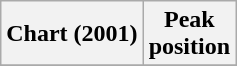<table class="wikitable plainrowheaders">
<tr>
<th>Chart (2001)</th>
<th>Peak<br>position</th>
</tr>
<tr>
</tr>
</table>
